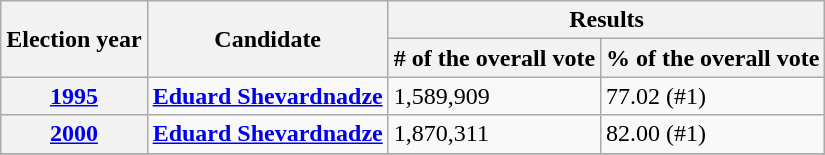<table class=wikitable>
<tr>
<th rowspan=2>Election year</th>
<th rowspan=2>Candidate</th>
<th colspan=2>Results</th>
</tr>
<tr>
<th># of the overall vote</th>
<th>% of the overall vote</th>
</tr>
<tr>
<th><a href='#'>1995</a></th>
<td><strong><a href='#'>Eduard Shevardnadze</a></strong></td>
<td>1,589,909</td>
<td>77.02 (#1)</td>
</tr>
<tr>
<th><a href='#'>2000</a></th>
<td><strong><a href='#'>Eduard Shevardnadze</a></strong></td>
<td>1,870,311</td>
<td>82.00 (#1)</td>
</tr>
<tr>
</tr>
</table>
